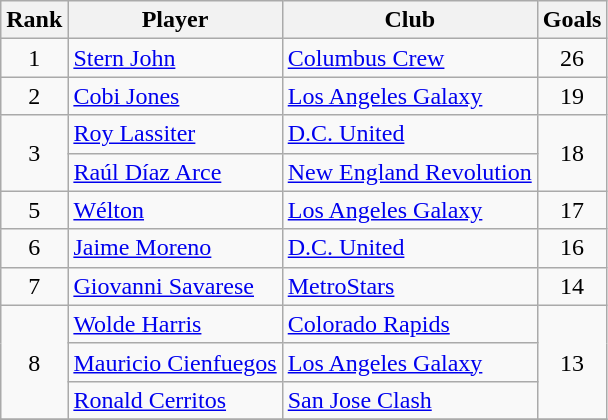<table class="wikitable" style="text-align:center">
<tr>
<th>Rank</th>
<th>Player</th>
<th>Club</th>
<th>Goals</th>
</tr>
<tr>
<td>1</td>
<td align="left"> <a href='#'>Stern John</a></td>
<td align="left"><a href='#'>Columbus Crew</a></td>
<td>26</td>
</tr>
<tr>
<td>2</td>
<td align="left"> <a href='#'>Cobi Jones</a></td>
<td align="left"><a href='#'>Los Angeles Galaxy</a></td>
<td>19</td>
</tr>
<tr>
<td rowspan="2">3</td>
<td align="left"> <a href='#'>Roy Lassiter</a></td>
<td align="left"><a href='#'>D.C. United</a></td>
<td rowspan="2">18</td>
</tr>
<tr>
<td align="left"> <a href='#'>Raúl Díaz Arce</a></td>
<td align="left"><a href='#'>New England Revolution</a></td>
</tr>
<tr>
<td>5</td>
<td align="left"> <a href='#'>Wélton</a></td>
<td align="left"><a href='#'>Los Angeles Galaxy</a></td>
<td>17</td>
</tr>
<tr>
<td>6</td>
<td align="left"> <a href='#'>Jaime Moreno</a></td>
<td align="left"><a href='#'>D.C. United</a></td>
<td>16</td>
</tr>
<tr>
<td>7</td>
<td align="left"> <a href='#'>Giovanni Savarese</a></td>
<td align="left"><a href='#'>MetroStars</a></td>
<td>14</td>
</tr>
<tr>
<td rowspan="3">8</td>
<td align="left"> <a href='#'>Wolde Harris</a></td>
<td align="left"><a href='#'>Colorado Rapids</a></td>
<td rowspan="3">13</td>
</tr>
<tr>
<td align="left"> <a href='#'>Mauricio Cienfuegos</a></td>
<td align="left"><a href='#'>Los Angeles Galaxy</a></td>
</tr>
<tr>
<td align="left"> <a href='#'>Ronald Cerritos</a></td>
<td align="left"><a href='#'>San Jose Clash</a></td>
</tr>
<tr>
</tr>
</table>
